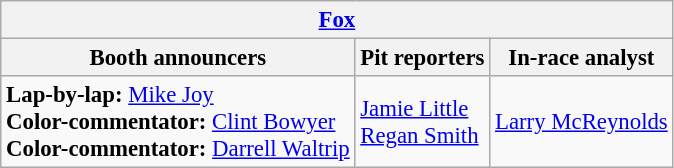<table class="wikitable" style="font-size: 95%">
<tr>
<th colspan="3"><a href='#'>Fox</a></th>
</tr>
<tr>
<th>Booth announcers</th>
<th>Pit reporters</th>
<th>In-race analyst</th>
</tr>
<tr>
<td><strong>Lap-by-lap:</strong> <a href='#'>Mike Joy</a><br><strong>Color-commentator:</strong> <a href='#'>Clint Bowyer</a><br><strong>Color-commentator:</strong> <a href='#'>Darrell Waltrip</a></td>
<td><a href='#'>Jamie Little</a><br><a href='#'>Regan Smith</a></td>
<td><a href='#'>Larry McReynolds</a></td>
</tr>
</table>
